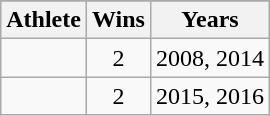<table class="wikitable">
<tr>
</tr>
<tr>
<th>Athlete</th>
<th>Wins</th>
<th>Years</th>
</tr>
<tr>
<td></td>
<td align=center>2</td>
<td>2008, 2014</td>
</tr>
<tr>
<td></td>
<td align=center>2</td>
<td>2015, 2016</td>
</tr>
</table>
